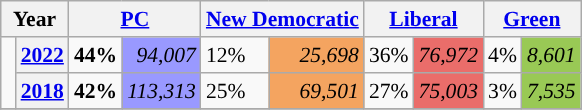<table class="wikitable" style="float:right; width:400; font-size:90%; margin-left:1em;">
<tr>
<th colspan="2" scope="col">Year</th>
<th colspan="2" scope="col"><a href='#'>PC</a></th>
<th colspan="2" scope="col"><a href='#'>New Democratic</a></th>
<th colspan="2" scope="col"><a href='#'>Liberal</a></th>
<th colspan="2" scope="col"><a href='#'>Green</a></th>
</tr>
<tr>
<td rowspan="2" style="width: 0.25em; background-color: "></td>
<th><a href='#'>2022</a></th>
<td><strong>44%</strong></td>
<td style="text-align:right; background:#9999FF;"><em>94,007</em></td>
<td>12%</td>
<td style="text-align:right; background:#F4A460;"><em>25,698</em></td>
<td>36%</td>
<td style="text-align:right; background:#EA6D6A;"><em>76,972</em></td>
<td>4%</td>
<td style="text-align:right; background:#99C955;"><em>8,601</em></td>
</tr>
<tr>
<th><a href='#'>2018</a></th>
<td><strong>42%</strong></td>
<td style="text-align:right; background:#9999FF;"><em>113,313</em></td>
<td>25%</td>
<td style="text-align:right; background:#F4A460;"><em>69,501</em></td>
<td>27%</td>
<td style="text-align:right; background:#EA6D6A;"><em>75,003</em></td>
<td>3%</td>
<td style="text-align:right; background:#99C955;"><em>7,535</em></td>
</tr>
<tr>
</tr>
</table>
